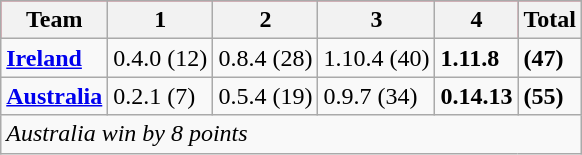<table class="wikitable">
<tr style="background:#f03;">
<th>Team</th>
<th>1</th>
<th>2</th>
<th>3</th>
<th>4</th>
<th>Total</th>
</tr>
<tr>
<td> <strong><a href='#'>Ireland</a></strong></td>
<td>0.4.0 (12)</td>
<td>0.8.4 (28)</td>
<td>1.10.4 (40)</td>
<td><strong>1.11.8</strong></td>
<td><strong>(47)</strong></td>
</tr>
<tr>
<td> <strong><a href='#'>Australia</a></strong></td>
<td>0.2.1 (7)</td>
<td>0.5.4 (19)</td>
<td>0.9.7 (34)</td>
<td><strong>0.14.13</strong></td>
<td><strong>(55)</strong></td>
</tr>
<tr>
<td colspan="6"><em>Australia win by 8 points</em></td>
</tr>
</table>
